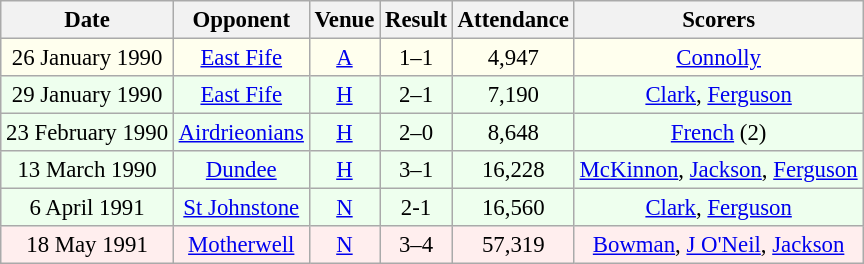<table class="wikitable sortable" style="font-size:95%; text-align:center">
<tr>
<th>Date</th>
<th>Opponent</th>
<th>Venue</th>
<th>Result</th>
<th>Attendance</th>
<th>Scorers</th>
</tr>
<tr style="background:#ffe;">
<td>26 January 1990</td>
<td><a href='#'>East Fife</a></td>
<td><a href='#'>A</a></td>
<td>1–1</td>
<td>4,947</td>
<td><a href='#'>Connolly</a></td>
</tr>
<tr style="background:#efe;">
<td>29 January 1990</td>
<td><a href='#'>East Fife</a></td>
<td><a href='#'>H</a></td>
<td>2–1</td>
<td>7,190</td>
<td><a href='#'>Clark</a>, <a href='#'>Ferguson</a></td>
</tr>
<tr style="background:#efe;">
<td>23 February 1990</td>
<td><a href='#'>Airdrieonians</a></td>
<td><a href='#'>H</a></td>
<td>2–0</td>
<td>8,648</td>
<td><a href='#'>French</a> (2)</td>
</tr>
<tr style="background:#efe;">
<td>13 March 1990</td>
<td><a href='#'>Dundee</a> </td>
<td><a href='#'>H</a></td>
<td>3–1</td>
<td>16,228</td>
<td><a href='#'>McKinnon</a>, <a href='#'>Jackson</a>, <a href='#'>Ferguson</a></td>
</tr>
<tr style="background:#efe;">
<td>6 April 1991</td>
<td><a href='#'>St Johnstone</a></td>
<td><a href='#'>N</a></td>
<td>2-1</td>
<td>16,560</td>
<td><a href='#'>Clark</a>, <a href='#'>Ferguson</a></td>
</tr>
<tr style="background:#fee;">
<td>18 May 1991</td>
<td><a href='#'>Motherwell</a></td>
<td><a href='#'>N</a></td>
<td>3–4</td>
<td>57,319</td>
<td><a href='#'>Bowman</a>, <a href='#'>J O'Neil</a>, <a href='#'>Jackson</a></td>
</tr>
</table>
